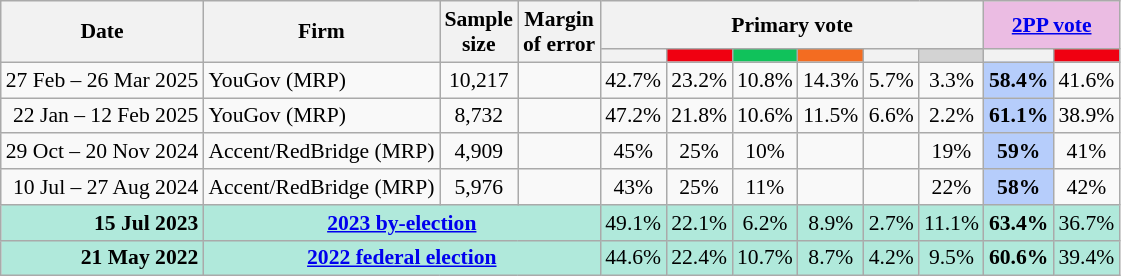<table class="nowrap wikitable tpl-blanktable" style=text-align:center;font-size:90%>
<tr>
<th rowspan=2>Date</th>
<th rowspan=2>Firm</th>
<th rowspan=2>Sample<br>size</th>
<th rowspan=2>Margin<br>of error</th>
<th colspan=6>Primary vote</th>
<th colspan=2 class=unsortable style=background:#ebbce3><a href='#'>2PP vote</a></th>
</tr>
<tr>
<th style=background:></th>
<th class="unsortable" style="background:#F00011"></th>
<th class=unsortable style=background:#10C25B></th>
<th class=unsortable style=background:#f36c21></th>
<th class=unsortable style=background:></th>
<th class=unsortable style=background:lightgray></th>
<th style=background:></th>
<th class="unsortable" style="background:#F00011"></th>
</tr>
<tr>
<td align=right>27 Feb – 26 Mar 2025</td>
<td align=left>YouGov (MRP)</td>
<td>10,217</td>
<td></td>
<td>42.7%</td>
<td>23.2%</td>
<td>10.8%</td>
<td>14.3%</td>
<td>5.7%</td>
<td>3.3%</td>
<th style="background:#B6CDFB">58.4%</th>
<td>41.6%</td>
</tr>
<tr>
<td align=right>22 Jan – 12 Feb 2025</td>
<td align=left>YouGov (MRP)</td>
<td>8,732</td>
<td></td>
<td>47.2%</td>
<td>21.8%</td>
<td>10.6%</td>
<td>11.5%</td>
<td>6.6%</td>
<td>2.2%</td>
<th style="background:#B6CDFB">61.1%</th>
<td>38.9%</td>
</tr>
<tr>
<td align=right>29 Oct – 20 Nov 2024</td>
<td align=left>Accent/RedBridge (MRP)</td>
<td>4,909</td>
<td></td>
<td>45%</td>
<td>25%</td>
<td>10%</td>
<td></td>
<td></td>
<td>19%</td>
<th style="background:#B6CDFB">59%</th>
<td>41%</td>
</tr>
<tr>
<td align=right>10 Jul – 27 Aug 2024</td>
<td align=left>Accent/RedBridge (MRP)</td>
<td>5,976</td>
<td></td>
<td>43%</td>
<td>25%</td>
<td>11%</td>
<td></td>
<td></td>
<td>22%</td>
<th style="background:#B6CDFB">58%</th>
<td>42%</td>
</tr>
<tr style="background:#b0e9db">
<td style="text-align:right" data-sort-value="21-May-2022"><strong>15 Jul 2023</strong></td>
<td colspan="3" style="text-align:center"><strong><a href='#'>2023 by-election</a></strong></td>
<td>49.1%</td>
<td>22.1%</td>
<td>6.2%</td>
<td>8.9%</td>
<td>2.7%</td>
<td>11.1%</td>
<td><strong>63.4%</strong></td>
<td>36.7%</td>
</tr>
<tr style=background:#b0e9db>
<td style=text-align:right data-sort-value=21-May-2022><strong>21 May 2022</strong></td>
<td colspan=3 style=text-align:center><strong><a href='#'>2022 federal election</a></strong></td>
<td>44.6%</td>
<td>22.4%</td>
<td>10.7%</td>
<td>8.7%</td>
<td>4.2%</td>
<td>9.5%</td>
<td><strong>60.6%</strong></td>
<td>39.4%</td>
</tr>
</table>
